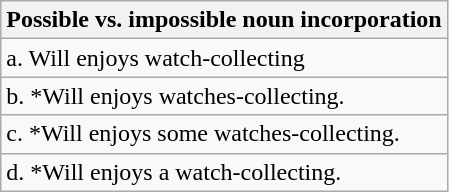<table class="wikitable">
<tr>
<th>Possible vs. impossible noun incorporation</th>
</tr>
<tr>
<td>a. Will enjoys watch-collecting</td>
</tr>
<tr>
<td>b. *Will enjoys watches-collecting.</td>
</tr>
<tr>
<td>c. *Will enjoys some watches-collecting.</td>
</tr>
<tr>
<td>d. *Will enjoys a watch-collecting.</td>
</tr>
</table>
